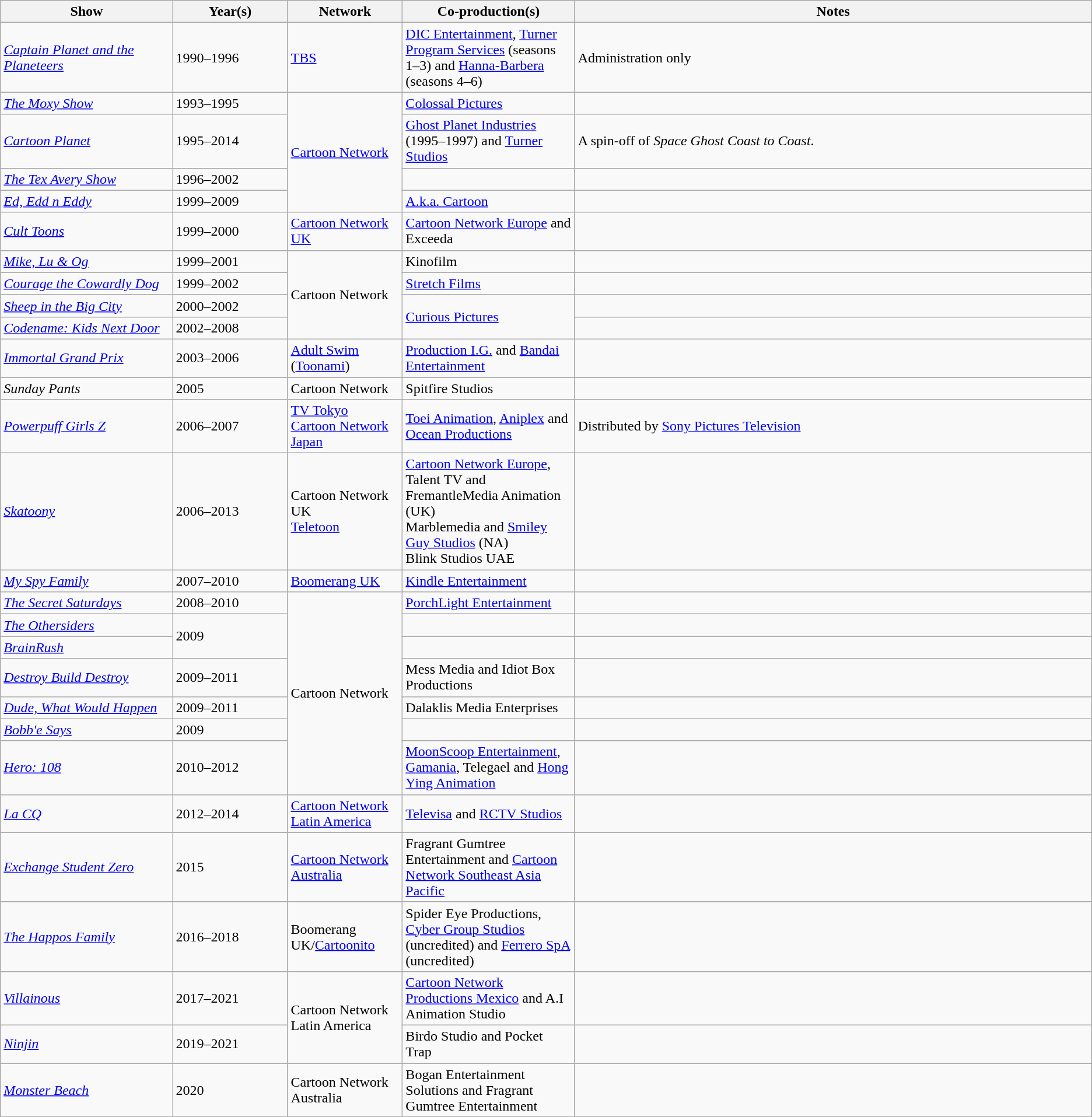<table class="wikitable sortable" style="width: auto; style=">
<tr>
<th style="width:15%;">Show</th>
<th style="width:10%;">Year(s)</th>
<th style="width:10%;">Network</th>
<th style="width:15%;">Co-production(s)</th>
<th style="width:45%;" class="unsortable">Notes</th>
</tr>
<tr>
<td><em><a href='#'>Captain Planet and the Planeteers</a></em></td>
<td>1990–1996</td>
<td><a href='#'>TBS</a></td>
<td><a href='#'>DIC Entertainment</a>, <a href='#'>Turner Program Services</a> (seasons 1–3) and <a href='#'>Hanna-Barbera</a> (seasons 4–6)</td>
<td>Administration only</td>
</tr>
<tr>
<td><em><a href='#'>The Moxy Show</a></em></td>
<td>1993–1995</td>
<td rowspan="4"><a href='#'>Cartoon Network</a></td>
<td><a href='#'>Colossal Pictures</a></td>
<td></td>
</tr>
<tr>
<td><em><a href='#'>Cartoon Planet</a></em></td>
<td>1995–2014</td>
<td><a href='#'>Ghost Planet Industries</a> (1995–1997) and <a href='#'>Turner Studios</a></td>
<td>A spin-off of <em>Space Ghost Coast to Coast</em>.</td>
</tr>
<tr>
<td><em><a href='#'>The Tex Avery Show</a></em></td>
<td>1996–2002</td>
<td></td>
<td></td>
</tr>
<tr>
<td><em><a href='#'>Ed, Edd n Eddy</a></em></td>
<td>1999–2009</td>
<td><a href='#'>A.k.a. Cartoon</a></td>
<td></td>
</tr>
<tr>
<td><em><a href='#'>Cult Toons</a></em></td>
<td>1999–2000</td>
<td><a href='#'>Cartoon Network UK</a></td>
<td><a href='#'>Cartoon Network Europe</a> and Exceeda</td>
<td></td>
</tr>
<tr>
<td><em><a href='#'>Mike, Lu & Og</a></em></td>
<td>1999–2001</td>
<td rowspan="4">Cartoon Network</td>
<td>Kinofilm</td>
<td></td>
</tr>
<tr>
<td><em><a href='#'>Courage the Cowardly Dog</a></em></td>
<td>1999–2002</td>
<td><a href='#'>Stretch Films</a></td>
<td></td>
</tr>
<tr>
<td><em><a href='#'>Sheep in the Big City</a></em></td>
<td>2000–2002</td>
<td rowspan="2"><a href='#'>Curious Pictures</a></td>
<td></td>
</tr>
<tr>
<td><em><a href='#'>Codename: Kids Next Door</a></em></td>
<td>2002–2008</td>
<td></td>
</tr>
<tr>
<td><em><a href='#'>Immortal Grand Prix</a></em></td>
<td>2003–2006</td>
<td><a href='#'>Adult Swim</a> (<a href='#'>Toonami</a>)</td>
<td><a href='#'>Production I.G.</a> and <a href='#'>Bandai Entertainment</a></td>
<td></td>
</tr>
<tr>
<td><em>Sunday Pants</em></td>
<td>2005</td>
<td>Cartoon Network</td>
<td>Spitfire Studios</td>
<td></td>
</tr>
<tr>
<td><em><a href='#'>Powerpuff Girls Z</a></em></td>
<td>2006–2007</td>
<td><a href='#'>TV Tokyo</a><br><a href='#'>Cartoon Network Japan</a></td>
<td><a href='#'>Toei Animation</a>, <a href='#'>Aniplex</a> and <a href='#'>Ocean Productions</a></td>
<td>Distributed by <a href='#'>Sony Pictures Television</a></td>
</tr>
<tr>
<td><em><a href='#'>Skatoony</a></em></td>
<td>2006–2013</td>
<td>Cartoon Network UK<br><a href='#'>Teletoon</a></td>
<td><a href='#'>Cartoon Network Europe</a>, Talent TV and FremantleMedia Animation (UK)<br>Marblemedia and <a href='#'>Smiley Guy Studios</a> (NA)<br>Blink Studios UAE</td>
<td></td>
</tr>
<tr>
<td><em><a href='#'>My Spy Family</a></em></td>
<td>2007–2010</td>
<td><a href='#'>Boomerang UK</a></td>
<td><a href='#'>Kindle Entertainment</a></td>
<td></td>
</tr>
<tr>
<td><em><a href='#'>The Secret Saturdays</a></em></td>
<td>2008–2010</td>
<td rowspan="7">Cartoon Network</td>
<td><a href='#'>PorchLight Entertainment</a></td>
<td></td>
</tr>
<tr>
<td><em><a href='#'>The Othersiders</a></em></td>
<td rowspan="2">2009</td>
<td></td>
<td></td>
</tr>
<tr>
<td><em><a href='#'>BrainRush</a></em></td>
<td></td>
<td></td>
</tr>
<tr>
<td><em><a href='#'>Destroy Build Destroy</a></em></td>
<td>2009–2011</td>
<td>Mess Media and Idiot Box Productions</td>
<td></td>
</tr>
<tr>
<td><em><a href='#'>Dude, What Would Happen</a></em></td>
<td>2009–2011</td>
<td>Dalaklis Media Enterprises</td>
<td></td>
</tr>
<tr>
<td><em><a href='#'>Bobb'e Says</a></em></td>
<td>2009</td>
<td></td>
</tr>
<tr>
<td><em><a href='#'>Hero: 108</a></em></td>
<td>2010–2012</td>
<td><a href='#'>MoonScoop Entertainment</a>, <a href='#'>Gamania</a>, Telegael and <a href='#'>Hong Ying Animation</a></td>
<td></td>
</tr>
<tr>
<td><em><a href='#'>La CQ</a></em></td>
<td>2012–2014</td>
<td><a href='#'>Cartoon Network Latin America</a></td>
<td><a href='#'>Televisa</a> and <a href='#'>RCTV Studios</a></td>
<td></td>
</tr>
<tr>
<td><em><a href='#'>Exchange Student Zero</a></em></td>
<td>2015</td>
<td><a href='#'>Cartoon Network Australia</a></td>
<td>Fragrant Gumtree Entertainment and <a href='#'>Cartoon Network Southeast Asia Pacific</a></td>
<td></td>
</tr>
<tr>
<td><em><a href='#'>The Happos Family</a></em></td>
<td>2016–2018</td>
<td>Boomerang UK/<a href='#'>Cartoonito</a></td>
<td>Spider Eye Productions, <a href='#'>Cyber Group Studios</a> (uncredited) and <a href='#'>Ferrero SpA</a> (uncredited)</td>
<td></td>
</tr>
<tr>
<td><em><a href='#'>Villainous</a></em></td>
<td>2017–2021</td>
<td rowspan="2">Cartoon Network Latin America</td>
<td><a href='#'>Cartoon Network Productions Mexico</a> and A.I Animation Studio</td>
<td></td>
</tr>
<tr>
<td><em><a href='#'>Ninjin</a></em></td>
<td>2019–2021</td>
<td>Birdo Studio and Pocket Trap</td>
<td></td>
</tr>
<tr>
<td><em><a href='#'>Monster Beach</a></em></td>
<td>2020</td>
<td>Cartoon Network Australia</td>
<td>Bogan Entertainment Solutions and Fragrant Gumtree Entertainment</td>
<td></td>
</tr>
</table>
